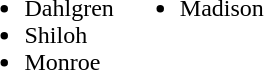<table border="0">
<tr>
<td valign="top"><br><ul><li>Dahlgren</li><li>Shiloh</li><li>Monroe</li></ul></td>
<td valign="top"><br><ul><li>Madison</li></ul></td>
</tr>
</table>
